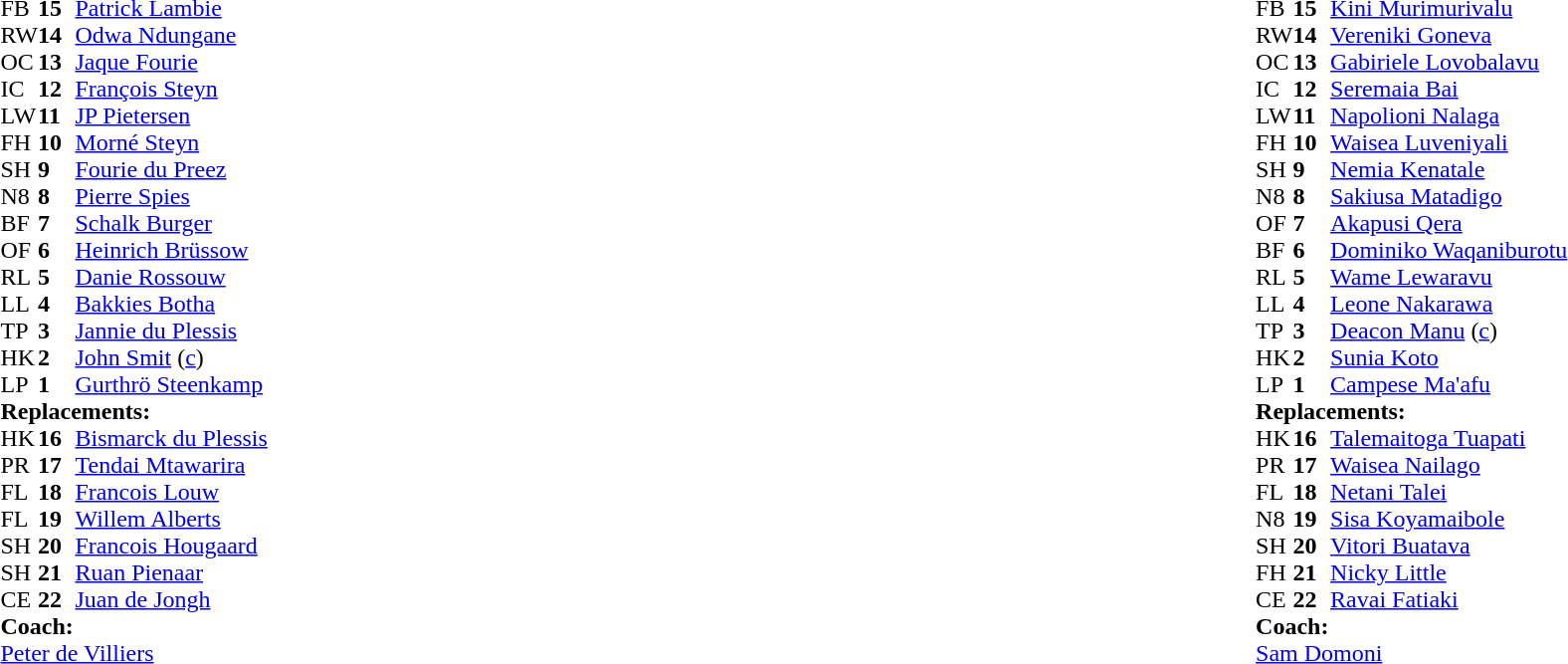<table width="100%">
<tr>
<td style="vertical-align:top" width="50%"><br><table cellspacing="0" cellpadding="0">
<tr>
<th width="25"></th>
<th width="25"></th>
</tr>
<tr>
<td>FB</td>
<td><strong>15</strong></td>
<td><a href='#'>Patrick Lambie</a></td>
</tr>
<tr>
<td>RW</td>
<td><strong>14</strong></td>
<td><a href='#'>Odwa Ndungane</a></td>
<td></td>
<td></td>
</tr>
<tr>
<td>OC</td>
<td><strong>13</strong></td>
<td><a href='#'>Jaque Fourie</a></td>
<td></td>
<td></td>
</tr>
<tr>
<td>IC</td>
<td><strong>12</strong></td>
<td><a href='#'>François Steyn</a></td>
</tr>
<tr>
<td>LW</td>
<td><strong>11</strong></td>
<td><a href='#'>JP Pietersen</a></td>
</tr>
<tr>
<td>FH</td>
<td><strong>10</strong></td>
<td><a href='#'>Morné Steyn</a></td>
</tr>
<tr>
<td>SH</td>
<td><strong>9</strong></td>
<td><a href='#'>Fourie du Preez</a></td>
<td></td>
<td></td>
</tr>
<tr>
<td>N8</td>
<td><strong>8</strong></td>
<td><a href='#'>Pierre Spies</a></td>
</tr>
<tr>
<td>BF</td>
<td><strong>7</strong></td>
<td><a href='#'>Schalk Burger</a></td>
</tr>
<tr>
<td>OF</td>
<td><strong>6</strong></td>
<td><a href='#'>Heinrich Brüssow</a></td>
</tr>
<tr>
<td>RL</td>
<td><strong>5</strong></td>
<td><a href='#'>Danie Rossouw</a></td>
</tr>
<tr>
<td>LL</td>
<td><strong>4</strong></td>
<td><a href='#'>Bakkies Botha</a></td>
<td></td>
<td></td>
</tr>
<tr>
<td>TP</td>
<td><strong>3</strong></td>
<td><a href='#'>Jannie du Plessis</a></td>
<td></td>
<td></td>
<td></td>
</tr>
<tr>
<td>HK</td>
<td><strong>2</strong></td>
<td><a href='#'>John Smit</a> (<a href='#'>c</a>)</td>
<td></td>
<td></td>
<td></td>
</tr>
<tr>
<td>LP</td>
<td><strong>1</strong></td>
<td><a href='#'>Gurthrö Steenkamp</a></td>
<td></td>
<td></td>
</tr>
<tr>
<td colspan=3><strong>Replacements:</strong></td>
</tr>
<tr>
<td>HK</td>
<td><strong>16</strong></td>
<td><a href='#'>Bismarck du Plessis</a></td>
<td></td>
<td></td>
</tr>
<tr>
<td>PR</td>
<td><strong>17</strong></td>
<td><a href='#'>Tendai Mtawarira</a></td>
<td></td>
<td></td>
</tr>
<tr>
<td>FL</td>
<td><strong>18</strong></td>
<td><a href='#'>Francois Louw</a></td>
<td></td>
<td></td>
<td></td>
<td></td>
</tr>
<tr>
<td>FL</td>
<td><strong>19</strong></td>
<td><a href='#'>Willem Alberts</a></td>
<td></td>
<td></td>
<td></td>
<td></td>
</tr>
<tr>
<td>SH</td>
<td><strong>20</strong></td>
<td><a href='#'>Francois Hougaard</a></td>
<td></td>
<td></td>
</tr>
<tr>
<td>SH</td>
<td><strong>21</strong></td>
<td><a href='#'>Ruan Pienaar</a></td>
<td></td>
<td></td>
</tr>
<tr>
<td>CE</td>
<td><strong>22</strong></td>
<td><a href='#'>Juan de Jongh</a></td>
<td></td>
<td></td>
</tr>
<tr>
<td colspan=3><strong>Coach:</strong></td>
</tr>
<tr>
<td colspan="4"><a href='#'>Peter de Villiers</a></td>
</tr>
</table>
</td>
<td style="vertical-align:top"></td>
<td style="vertical-align:top" width="50%"><br><table cellspacing="0" cellpadding="0" align="center">
<tr>
<th width="25"></th>
<th width="25"></th>
</tr>
<tr>
<td>FB</td>
<td><strong>15</strong></td>
<td><a href='#'>Kini Murimurivalu</a></td>
</tr>
<tr>
<td>RW</td>
<td><strong>14</strong></td>
<td><a href='#'>Vereniki Goneva</a></td>
</tr>
<tr>
<td>OC</td>
<td><strong>13</strong></td>
<td><a href='#'>Gabiriele Lovobalavu</a></td>
</tr>
<tr>
<td>IC</td>
<td><strong>12</strong></td>
<td><a href='#'>Seremaia Bai</a></td>
<td></td>
<td></td>
</tr>
<tr>
<td>LW</td>
<td><strong>11</strong></td>
<td><a href='#'>Napolioni Nalaga</a></td>
</tr>
<tr>
<td>FH</td>
<td><strong>10</strong></td>
<td><a href='#'>Waisea Luveniyali</a></td>
<td></td>
<td></td>
</tr>
<tr>
<td>SH</td>
<td><strong>9</strong></td>
<td><a href='#'>Nemia Kenatale</a></td>
<td></td>
<td></td>
</tr>
<tr>
<td>N8</td>
<td><strong>8</strong></td>
<td><a href='#'>Sakiusa Matadigo</a></td>
<td></td>
<td></td>
</tr>
<tr>
<td>OF</td>
<td><strong>7</strong></td>
<td><a href='#'>Akapusi Qera</a></td>
</tr>
<tr>
<td>BF</td>
<td><strong>6</strong></td>
<td><a href='#'>Dominiko Waqaniburotu</a></td>
</tr>
<tr>
<td>RL</td>
<td><strong>5</strong></td>
<td><a href='#'>Wame Lewaravu</a></td>
<td></td>
<td></td>
</tr>
<tr>
<td>LL</td>
<td><strong>4</strong></td>
<td><a href='#'>Leone Nakarawa</a></td>
</tr>
<tr>
<td>TP</td>
<td><strong>3</strong></td>
<td><a href='#'>Deacon Manu</a> (<a href='#'>c</a>)</td>
<td></td>
<td></td>
</tr>
<tr>
<td>HK</td>
<td><strong>2</strong></td>
<td><a href='#'>Sunia Koto</a></td>
<td></td>
<td></td>
</tr>
<tr>
<td>LP</td>
<td><strong>1</strong></td>
<td><a href='#'>Campese Ma'afu</a></td>
</tr>
<tr>
<td colspan=3><strong>Replacements:</strong></td>
</tr>
<tr>
<td>HK</td>
<td><strong>16</strong></td>
<td><a href='#'>Talemaitoga Tuapati</a></td>
<td></td>
<td></td>
</tr>
<tr>
<td>PR</td>
<td><strong>17</strong></td>
<td><a href='#'>Waisea Nailago</a></td>
<td></td>
<td></td>
</tr>
<tr>
<td>FL</td>
<td><strong>18</strong></td>
<td><a href='#'>Netani Talei</a></td>
<td></td>
<td></td>
</tr>
<tr>
<td>N8</td>
<td><strong>19</strong></td>
<td><a href='#'>Sisa Koyamaibole</a></td>
<td></td>
<td></td>
</tr>
<tr>
<td>SH</td>
<td><strong>20</strong></td>
<td><a href='#'>Vitori Buatava</a></td>
<td></td>
<td></td>
</tr>
<tr>
<td>FH</td>
<td><strong>21</strong></td>
<td><a href='#'>Nicky Little</a></td>
<td></td>
<td></td>
</tr>
<tr>
<td>CE</td>
<td><strong>22</strong></td>
<td><a href='#'>Ravai Fatiaki</a></td>
<td></td>
<td></td>
</tr>
<tr>
<td colspan=3><strong>Coach:</strong></td>
</tr>
<tr>
<td colspan="4"><a href='#'>Sam Domoni</a></td>
</tr>
</table>
</td>
</tr>
</table>
